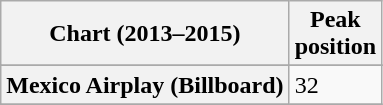<table class="wikitable sortable plainrowheaders">
<tr>
<th>Chart (2013–2015)</th>
<th>Peak<br>position</th>
</tr>
<tr>
</tr>
<tr>
</tr>
<tr>
<th scope="row">Mexico Airplay (Billboard)</th>
<td>32</td>
</tr>
<tr>
</tr>
</table>
